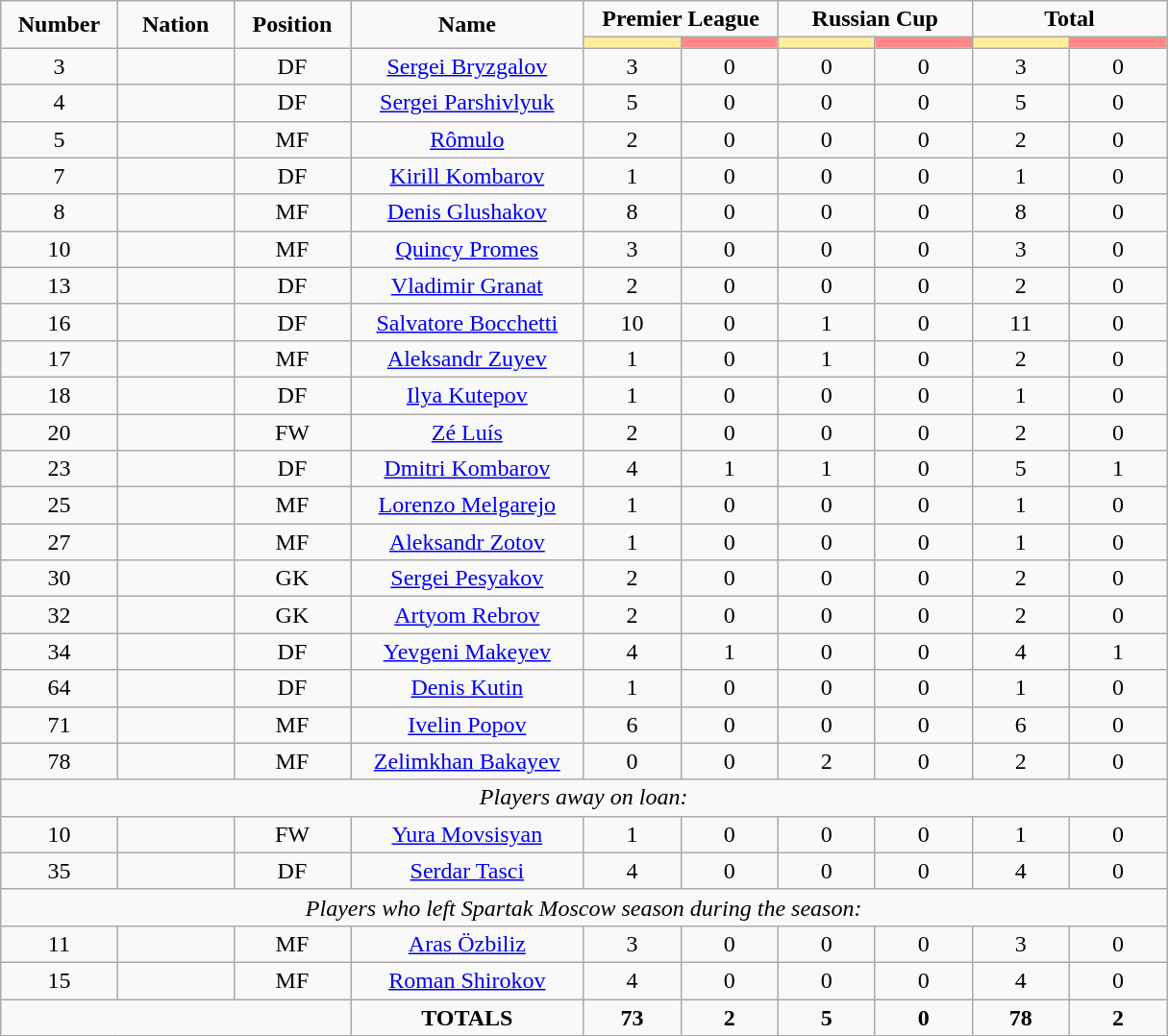<table class="wikitable" style="font-size: 100%; text-align: center;">
<tr>
<td rowspan="2" width="10%" align="center"><strong>Number</strong></td>
<td rowspan="2" width="10%" align="center"><strong>Nation</strong></td>
<td rowspan="2" width="10%" align="center"><strong>Position</strong></td>
<td rowspan="2" width="20%" align="center"><strong>Name</strong></td>
<td colspan="2" align="center"><strong>Premier League</strong></td>
<td colspan="2" align="center"><strong>Russian Cup</strong></td>
<td colspan="2" align="center"><strong>Total</strong></td>
</tr>
<tr>
<th width=60 style="background: #FFEE99"></th>
<th width=60 style="background: #FF8888"></th>
<th width=60 style="background: #FFEE99"></th>
<th width=60 style="background: #FF8888"></th>
<th width=60 style="background: #FFEE99"></th>
<th width=60 style="background: #FF8888"></th>
</tr>
<tr>
<td>3</td>
<td></td>
<td>DF</td>
<td><a href='#'>Sergei Bryzgalov</a></td>
<td>3</td>
<td>0</td>
<td>0</td>
<td>0</td>
<td>3</td>
<td>0</td>
</tr>
<tr>
<td>4</td>
<td></td>
<td>DF</td>
<td><a href='#'>Sergei Parshivlyuk</a></td>
<td>5</td>
<td>0</td>
<td>0</td>
<td>0</td>
<td>5</td>
<td>0</td>
</tr>
<tr>
<td>5</td>
<td></td>
<td>MF</td>
<td><a href='#'>Rômulo</a></td>
<td>2</td>
<td>0</td>
<td>0</td>
<td>0</td>
<td>2</td>
<td>0</td>
</tr>
<tr>
<td>7</td>
<td></td>
<td>DF</td>
<td><a href='#'>Kirill Kombarov</a></td>
<td>1</td>
<td>0</td>
<td>0</td>
<td>0</td>
<td>1</td>
<td>0</td>
</tr>
<tr>
<td>8</td>
<td></td>
<td>MF</td>
<td><a href='#'>Denis Glushakov</a></td>
<td>8</td>
<td>0</td>
<td>0</td>
<td>0</td>
<td>8</td>
<td>0</td>
</tr>
<tr>
<td>10</td>
<td></td>
<td>MF</td>
<td><a href='#'>Quincy Promes</a></td>
<td>3</td>
<td>0</td>
<td>0</td>
<td>0</td>
<td>3</td>
<td>0</td>
</tr>
<tr>
<td>13</td>
<td></td>
<td>DF</td>
<td><a href='#'>Vladimir Granat</a></td>
<td>2</td>
<td>0</td>
<td>0</td>
<td>0</td>
<td>2</td>
<td>0</td>
</tr>
<tr>
<td>16</td>
<td></td>
<td>DF</td>
<td><a href='#'>Salvatore Bocchetti</a></td>
<td>10</td>
<td>0</td>
<td>1</td>
<td>0</td>
<td>11</td>
<td>0</td>
</tr>
<tr>
<td>17</td>
<td></td>
<td>MF</td>
<td><a href='#'>Aleksandr Zuyev</a></td>
<td>1</td>
<td>0</td>
<td>1</td>
<td>0</td>
<td>2</td>
<td>0</td>
</tr>
<tr>
<td>18</td>
<td></td>
<td>DF</td>
<td><a href='#'>Ilya Kutepov</a></td>
<td>1</td>
<td>0</td>
<td>0</td>
<td>0</td>
<td>1</td>
<td>0</td>
</tr>
<tr>
<td>20</td>
<td></td>
<td>FW</td>
<td><a href='#'>Zé Luís</a></td>
<td>2</td>
<td>0</td>
<td>0</td>
<td>0</td>
<td>2</td>
<td>0</td>
</tr>
<tr>
<td>23</td>
<td></td>
<td>DF</td>
<td><a href='#'>Dmitri Kombarov</a></td>
<td>4</td>
<td>1</td>
<td>1</td>
<td>0</td>
<td>5</td>
<td>1</td>
</tr>
<tr>
<td>25</td>
<td></td>
<td>MF</td>
<td><a href='#'>Lorenzo Melgarejo</a></td>
<td>1</td>
<td>0</td>
<td>0</td>
<td>0</td>
<td>1</td>
<td>0</td>
</tr>
<tr>
<td>27</td>
<td></td>
<td>MF</td>
<td><a href='#'>Aleksandr Zotov</a></td>
<td>1</td>
<td>0</td>
<td>0</td>
<td>0</td>
<td>1</td>
<td>0</td>
</tr>
<tr>
<td>30</td>
<td></td>
<td>GK</td>
<td><a href='#'>Sergei Pesyakov</a></td>
<td>2</td>
<td>0</td>
<td>0</td>
<td>0</td>
<td>2</td>
<td>0</td>
</tr>
<tr>
<td>32</td>
<td></td>
<td>GK</td>
<td><a href='#'>Artyom Rebrov</a></td>
<td>2</td>
<td>0</td>
<td>0</td>
<td>0</td>
<td>2</td>
<td>0</td>
</tr>
<tr>
<td>34</td>
<td></td>
<td>DF</td>
<td><a href='#'>Yevgeni Makeyev</a></td>
<td>4</td>
<td>1</td>
<td>0</td>
<td>0</td>
<td>4</td>
<td>1</td>
</tr>
<tr>
<td>64</td>
<td></td>
<td>DF</td>
<td><a href='#'>Denis Kutin</a></td>
<td>1</td>
<td>0</td>
<td>0</td>
<td>0</td>
<td>1</td>
<td>0</td>
</tr>
<tr>
<td>71</td>
<td></td>
<td>MF</td>
<td><a href='#'>Ivelin Popov</a></td>
<td>6</td>
<td>0</td>
<td>0</td>
<td>0</td>
<td>6</td>
<td>0</td>
</tr>
<tr>
<td>78</td>
<td></td>
<td>MF</td>
<td><a href='#'>Zelimkhan Bakayev</a></td>
<td>0</td>
<td>0</td>
<td>2</td>
<td>0</td>
<td>2</td>
<td>0</td>
</tr>
<tr>
<td colspan="16"><em>Players away on loan:</em></td>
</tr>
<tr>
<td>10</td>
<td></td>
<td>FW</td>
<td><a href='#'>Yura Movsisyan</a></td>
<td>1</td>
<td>0</td>
<td>0</td>
<td>0</td>
<td>1</td>
<td>0</td>
</tr>
<tr>
<td>35</td>
<td></td>
<td>DF</td>
<td><a href='#'>Serdar Tasci</a></td>
<td>4</td>
<td>0</td>
<td>0</td>
<td>0</td>
<td>4</td>
<td>0</td>
</tr>
<tr>
<td colspan="16"><em>Players who left Spartak Moscow season during the season:</em></td>
</tr>
<tr>
<td>11</td>
<td></td>
<td>MF</td>
<td><a href='#'>Aras Özbiliz</a></td>
<td>3</td>
<td>0</td>
<td>0</td>
<td>0</td>
<td>3</td>
<td>0</td>
</tr>
<tr>
<td>15</td>
<td></td>
<td>MF</td>
<td><a href='#'>Roman Shirokov</a></td>
<td>4</td>
<td>0</td>
<td>0</td>
<td>0</td>
<td>4</td>
<td>0</td>
</tr>
<tr>
<td colspan="3"></td>
<td><strong>TOTALS</strong></td>
<td><strong>73</strong></td>
<td><strong>2</strong></td>
<td><strong>5</strong></td>
<td><strong>0</strong></td>
<td><strong>78</strong></td>
<td><strong>2</strong></td>
</tr>
</table>
